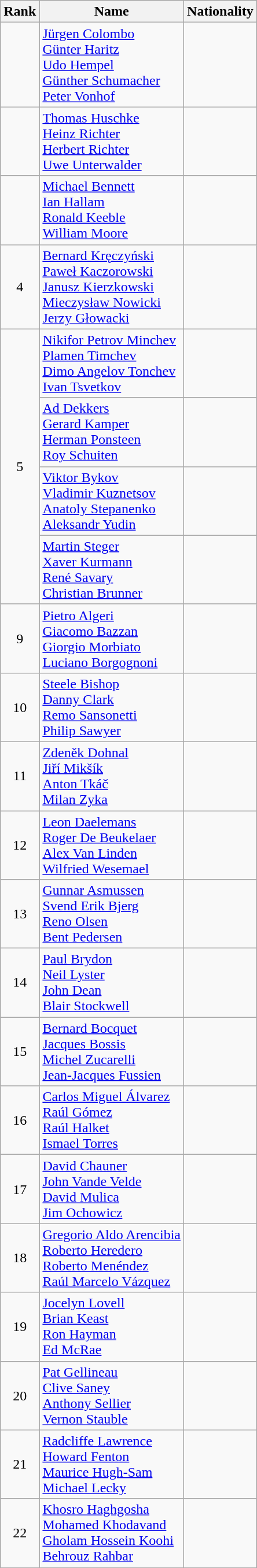<table class="wikitable sortable" style="text-align:center">
<tr>
<th>Rank</th>
<th>Name</th>
<th>Nationality</th>
</tr>
<tr>
<td></td>
<td align=left><a href='#'>Jürgen Colombo</a><br><a href='#'>Günter Haritz</a><br><a href='#'>Udo Hempel</a><br><a href='#'>Günther Schumacher</a><br><a href='#'>Peter Vonhof</a></td>
<td align=left></td>
</tr>
<tr>
<td></td>
<td align=left><a href='#'>Thomas Huschke</a><br><a href='#'>Heinz Richter</a><br><a href='#'>Herbert Richter</a><br><a href='#'>Uwe Unterwalder</a></td>
<td align=left></td>
</tr>
<tr>
<td></td>
<td align=left><a href='#'>Michael Bennett</a><br><a href='#'>Ian Hallam</a><br><a href='#'>Ronald Keeble</a><br><a href='#'>William Moore</a></td>
<td align=left></td>
</tr>
<tr>
<td>4</td>
<td align=left><a href='#'>Bernard Kręczyński</a><br><a href='#'>Paweł Kaczorowski</a><br><a href='#'>Janusz Kierzkowski</a><br><a href='#'>Mieczysław Nowicki</a><br><a href='#'>Jerzy Głowacki</a></td>
<td align=left></td>
</tr>
<tr>
<td rowspan=4>5</td>
<td align=left><a href='#'>Nikifor Petrov Minchev</a><br><a href='#'>Plamen Timchev</a><br><a href='#'>Dimo Angelov Tonchev</a><br><a href='#'>Ivan Tsvetkov</a></td>
<td align=left></td>
</tr>
<tr>
<td align=left><a href='#'>Ad Dekkers</a><br><a href='#'>Gerard Kamper</a><br><a href='#'>Herman Ponsteen</a><br><a href='#'>Roy Schuiten</a></td>
<td align=left></td>
</tr>
<tr>
<td align=left><a href='#'>Viktor Bykov</a><br><a href='#'>Vladimir Kuznetsov</a><br><a href='#'>Anatoly Stepanenko</a><br><a href='#'>Aleksandr Yudin</a></td>
<td align=left></td>
</tr>
<tr>
<td align=left><a href='#'>Martin Steger</a><br><a href='#'>Xaver Kurmann</a><br><a href='#'>René Savary</a><br><a href='#'>Christian Brunner</a></td>
<td align=left></td>
</tr>
<tr>
<td>9</td>
<td align=left><a href='#'>Pietro Algeri</a><br><a href='#'>Giacomo Bazzan</a><br><a href='#'>Giorgio Morbiato</a><br><a href='#'>Luciano Borgognoni</a></td>
<td align=left></td>
</tr>
<tr>
<td>10</td>
<td align=left><a href='#'>Steele Bishop</a><br><a href='#'>Danny Clark</a><br><a href='#'>Remo Sansonetti</a><br><a href='#'>Philip Sawyer</a></td>
<td align=left></td>
</tr>
<tr>
<td>11</td>
<td align=left><a href='#'>Zdeněk Dohnal</a><br><a href='#'>Jiří Mikšík</a><br><a href='#'>Anton Tkáč</a><br><a href='#'>Milan Zyka</a></td>
<td align=left></td>
</tr>
<tr>
<td>12</td>
<td align=left><a href='#'>Leon Daelemans</a><br><a href='#'>Roger De Beukelaer</a><br><a href='#'>Alex Van Linden</a><br><a href='#'>Wilfried Wesemael</a></td>
<td align=left></td>
</tr>
<tr>
<td>13</td>
<td align=left><a href='#'>Gunnar Asmussen</a><br><a href='#'>Svend Erik Bjerg</a><br><a href='#'>Reno Olsen</a><br><a href='#'>Bent Pedersen</a></td>
<td align=left></td>
</tr>
<tr>
<td>14</td>
<td align=left><a href='#'>Paul Brydon</a><br><a href='#'>Neil Lyster</a><br><a href='#'>John Dean</a><br><a href='#'>Blair Stockwell</a></td>
<td align=left></td>
</tr>
<tr>
<td>15</td>
<td align=left><a href='#'>Bernard Bocquet</a><br><a href='#'>Jacques Bossis</a><br><a href='#'>Michel Zucarelli</a><br><a href='#'>Jean-Jacques Fussien</a></td>
<td align=left></td>
</tr>
<tr>
<td>16</td>
<td align=left><a href='#'>Carlos Miguel Álvarez</a><br><a href='#'>Raúl Gómez</a><br><a href='#'>Raúl Halket</a><br><a href='#'>Ismael Torres</a></td>
<td align=left></td>
</tr>
<tr>
<td>17</td>
<td align=left><a href='#'>David Chauner</a><br><a href='#'>John Vande Velde</a><br><a href='#'>David Mulica</a><br><a href='#'>Jim Ochowicz</a></td>
<td align=left></td>
</tr>
<tr>
<td>18</td>
<td align=left><a href='#'>Gregorio Aldo Arencibia</a><br><a href='#'>Roberto Heredero</a><br><a href='#'>Roberto Menéndez</a><br><a href='#'>Raúl Marcelo Vázquez</a></td>
<td align=left></td>
</tr>
<tr>
<td>19</td>
<td align=left><a href='#'>Jocelyn Lovell</a><br><a href='#'>Brian Keast</a><br><a href='#'>Ron Hayman</a><br><a href='#'>Ed McRae</a></td>
<td align=left></td>
</tr>
<tr>
<td>20</td>
<td align=left><a href='#'>Pat Gellineau</a><br><a href='#'>Clive Saney</a><br><a href='#'>Anthony Sellier</a><br><a href='#'>Vernon Stauble</a></td>
<td align=left></td>
</tr>
<tr>
<td>21</td>
<td align=left><a href='#'>Radcliffe Lawrence</a><br><a href='#'>Howard Fenton</a><br><a href='#'>Maurice Hugh-Sam</a><br><a href='#'>Michael Lecky</a></td>
<td align=left></td>
</tr>
<tr>
<td>22</td>
<td align=left><a href='#'>Khosro Haghgosha</a><br><a href='#'>Mohamed Khodavand</a><br><a href='#'>Gholam Hossein Koohi</a><br><a href='#'>Behrouz Rahbar</a></td>
<td align=left></td>
</tr>
</table>
